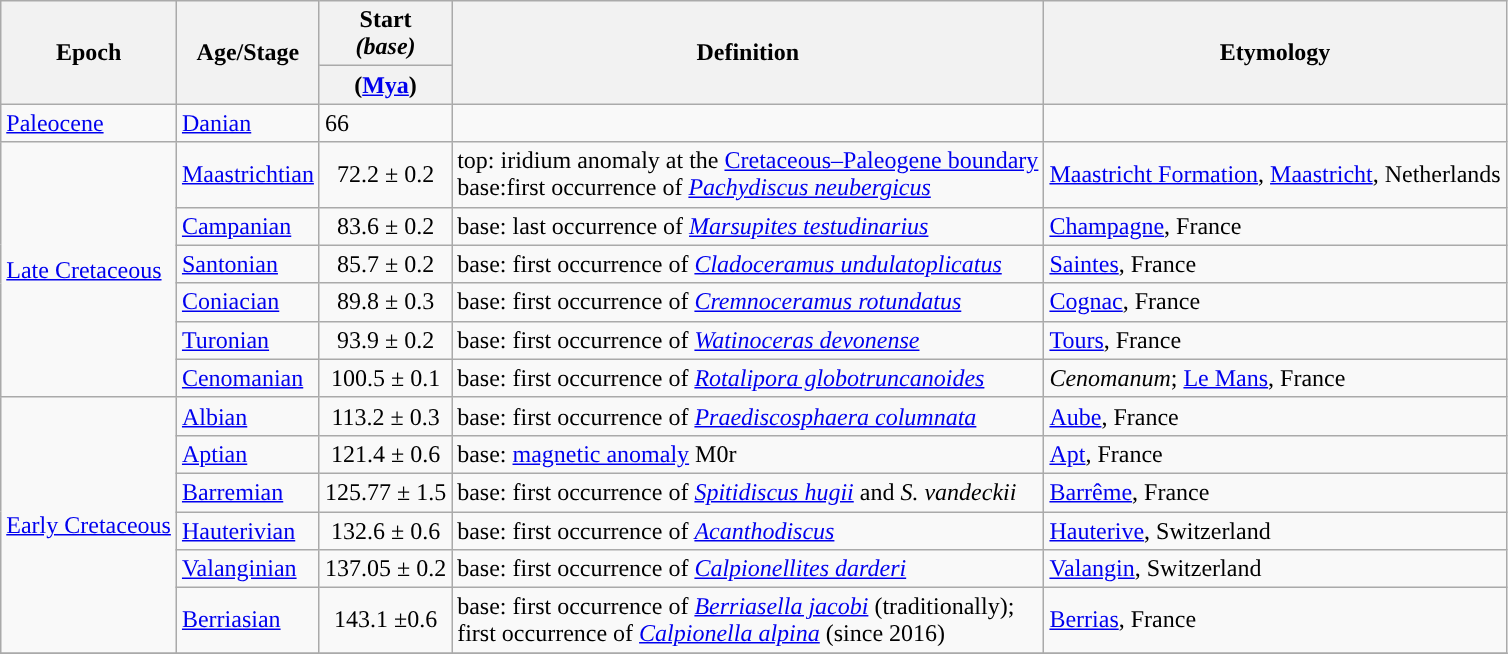<table class="wikitable">
<tr>
<th rowspan=2>Epoch</th>
<th rowspan=2>Age/Stage</th>
<th>Start<br><em>(base)</em></th>
<th rowspan="2">Definition</th>
<th rowspan=2>Etymology</th>
</tr>
<tr>
<th align="center">(<a href='#'>Mya</a>)</th>
</tr>
<tr>
<td><a href='#'>Paleocene</a></td>
<td><a href='#'>Danian</a></td>
<td>66</td>
<td></td>
<td></td>
</tr>
<tr>
<td rowspan="6" style="background-color: "><a href='#'>Late Cretaceous</a></td>
<td style="background-color: "><a href='#'>Maastrichtian</a></td>
<td align="center">72.2 ± 0.2</td>
<td>top: iridium anomaly at the <a href='#'>Cretaceous–Paleogene boundary</a><br>base:first occurrence of <em><a href='#'>Pachydiscus neubergicus</a></em></td>
<td><a href='#'>Maastricht Formation</a>, <a href='#'>Maastricht</a>, Netherlands</td>
</tr>
<tr>
<td style="background-color: "><a href='#'>Campanian</a></td>
<td align="center">83.6 ± 0.2</td>
<td>base: last occurrence of <em><a href='#'>Marsupites testudinarius</a></em></td>
<td><a href='#'>Champagne</a>, France</td>
</tr>
<tr>
<td style="background-color: "><a href='#'>Santonian</a></td>
<td align="center">85.7 ± 0.2</td>
<td>base: first occurrence of <em><a href='#'>Cladoceramus undulatoplicatus</a></em></td>
<td><a href='#'>Saintes</a>, France</td>
</tr>
<tr>
<td style="background-color: "><a href='#'>Coniacian</a></td>
<td align="center">89.8 ± 0.3</td>
<td>base: first occurrence of <em><a href='#'>Cremnoceramus rotundatus</a></em></td>
<td><a href='#'>Cognac</a>, France</td>
</tr>
<tr>
<td style="background-color: "><a href='#'>Turonian</a></td>
<td align="center">93.9 ± 0.2</td>
<td>base: first occurrence of <em><a href='#'>Watinoceras devonense</a></em></td>
<td><a href='#'>Tours</a>, France</td>
</tr>
<tr>
<td style="background-color: "><a href='#'>Cenomanian</a></td>
<td align="center">100.5 ± 0.1</td>
<td>base: first occurrence of <em><a href='#'>Rotalipora globotruncanoides</a></em></td>
<td><em>Cenomanum</em>; <a href='#'>Le Mans</a>, France</td>
</tr>
<tr>
<td rowspan="6" style="background-color: "><a href='#'>Early Cretaceous</a></td>
<td style="background-color: "><a href='#'>Albian</a></td>
<td align="center">113.2 ± 0.3</td>
<td>base: first occurrence of <em><a href='#'>Praediscosphaera columnata</a></em></td>
<td><a href='#'>Aube</a>, France</td>
</tr>
<tr>
<td style="background-color: "><a href='#'>Aptian</a></td>
<td align="center">121.4 ± 0.6</td>
<td>base: <a href='#'>magnetic anomaly</a> M0r</td>
<td><a href='#'>Apt</a>, France</td>
</tr>
<tr>
<td style="background-color: "><a href='#'>Barremian</a></td>
<td align="center">125.77 ± 1.5</td>
<td>base: first occurrence of <em><a href='#'>Spitidiscus hugii</a></em> and <em>S. vandeckii</em></td>
<td><a href='#'>Barrême</a>, France</td>
</tr>
<tr>
<td style="background-color: "><a href='#'>Hauterivian</a></td>
<td align="center">132.6 ± 0.6</td>
<td>base: first occurrence of <em><a href='#'>Acanthodiscus</a></em></td>
<td><a href='#'>Hauterive</a>, Switzerland</td>
</tr>
<tr>
<td style="background-color: "><a href='#'>Valanginian</a></td>
<td align="center">137.05 ± 0.2</td>
<td>base: first occurrence of <em><a href='#'>Calpionellites darderi</a></em></td>
<td><a href='#'>Valangin</a>, Switzerland</td>
</tr>
<tr>
<td style="background-color: "><a href='#'>Berriasian</a></td>
<td align="center">143.1 ±0.6</td>
<td>base: first occurrence of <em><a href='#'>Berriasella jacobi</a></em> (traditionally);<br>first occurrence of <em><a href='#'>Calpionella alpina</a></em> (since 2016)</td>
<td><a href='#'>Berrias</a>, France</td>
</tr>
<tr>
</tr>
</table>
